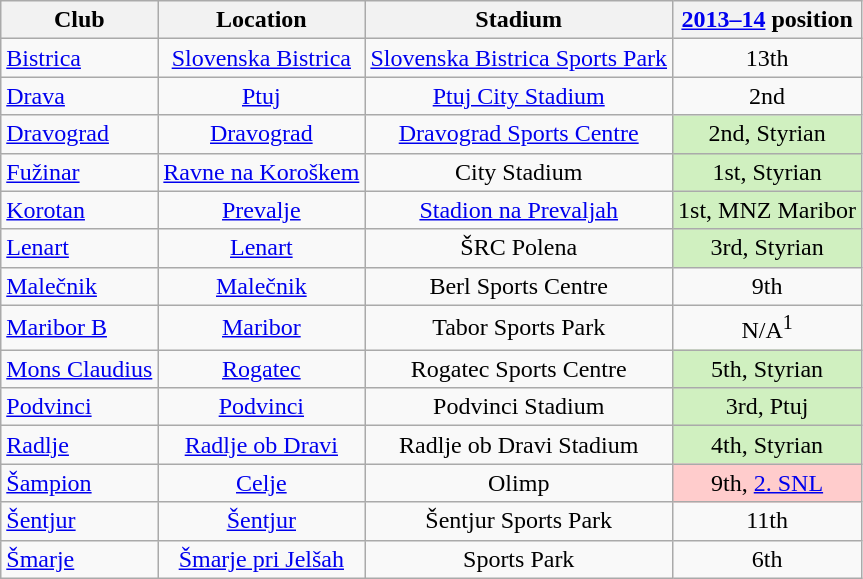<table class="wikitable" style="text-align:center;">
<tr>
<th>Club</th>
<th>Location</th>
<th>Stadium</th>
<th><a href='#'>2013–14</a> position</th>
</tr>
<tr>
<td style="text-align:left;"><a href='#'>Bistrica</a></td>
<td><a href='#'>Slovenska Bistrica</a></td>
<td><a href='#'>Slovenska Bistrica Sports Park</a></td>
<td>13th</td>
</tr>
<tr>
<td style="text-align:left;"><a href='#'>Drava</a></td>
<td><a href='#'>Ptuj</a></td>
<td><a href='#'>Ptuj City Stadium</a></td>
<td>2nd</td>
</tr>
<tr>
<td style="text-align:left;"><a href='#'>Dravograd</a></td>
<td><a href='#'>Dravograd</a></td>
<td><a href='#'>Dravograd Sports Centre</a></td>
<td bgcolor="#D0F0C0">2nd, Styrian</td>
</tr>
<tr>
<td style="text-align:left;"><a href='#'>Fužinar</a></td>
<td><a href='#'>Ravne na Koroškem</a></td>
<td>City Stadium</td>
<td bgcolor="#D0F0C0">1st, Styrian</td>
</tr>
<tr>
<td style="text-align:left;"><a href='#'>Korotan</a></td>
<td><a href='#'>Prevalje</a></td>
<td><a href='#'>Stadion na Prevaljah</a></td>
<td bgcolor="#D0F0C0">1st, MNZ Maribor</td>
</tr>
<tr>
<td style="text-align:left;"><a href='#'>Lenart</a></td>
<td><a href='#'>Lenart</a></td>
<td>ŠRC Polena</td>
<td bgcolor="#D0F0C0">3rd, Styrian</td>
</tr>
<tr>
<td style="text-align:left;"><a href='#'>Malečnik</a></td>
<td><a href='#'>Malečnik</a></td>
<td>Berl Sports Centre</td>
<td>9th</td>
</tr>
<tr>
<td style="text-align:left;"><a href='#'>Maribor B</a></td>
<td><a href='#'>Maribor</a></td>
<td>Tabor Sports Park</td>
<td>N/A<sup>1</sup></td>
</tr>
<tr>
<td style="text-align:left;"><a href='#'>Mons Claudius</a></td>
<td><a href='#'>Rogatec</a></td>
<td>Rogatec Sports Centre</td>
<td bgcolor="#D0F0C0">5th, Styrian</td>
</tr>
<tr>
<td style="text-align:left;"><a href='#'>Podvinci</a></td>
<td><a href='#'>Podvinci</a></td>
<td>Podvinci Stadium</td>
<td bgcolor="#D0F0C0">3rd, Ptuj</td>
</tr>
<tr>
<td style="text-align:left;"><a href='#'>Radlje</a></td>
<td><a href='#'>Radlje ob Dravi</a></td>
<td>Radlje ob Dravi Stadium</td>
<td bgcolor="#D0F0C0">4th, Styrian</td>
</tr>
<tr>
<td style="text-align:left;"><a href='#'>Šampion</a></td>
<td><a href='#'>Celje</a></td>
<td>Olimp</td>
<td bgcolor="#FFCCCC">9th, <a href='#'>2. SNL</a></td>
</tr>
<tr>
<td style="text-align:left;"><a href='#'>Šentjur</a></td>
<td><a href='#'>Šentjur</a></td>
<td>Šentjur Sports Park</td>
<td>11th</td>
</tr>
<tr>
<td style="text-align:left;"><a href='#'>Šmarje</a></td>
<td><a href='#'>Šmarje pri Jelšah</a></td>
<td>Sports Park</td>
<td>6th</td>
</tr>
</table>
